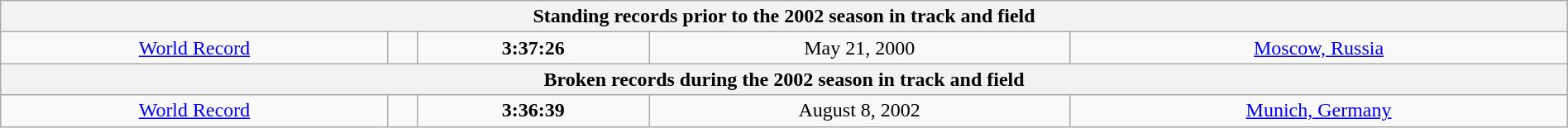<table class="wikitable" style="text-align:center; width:100%">
<tr>
<th colspan="5">Standing records prior to the 2002 season in track and field</th>
</tr>
<tr>
<td><a href='#'>World Record</a></td>
<td></td>
<td><strong>3:37:26</strong></td>
<td>May 21, 2000</td>
<td> <a href='#'>Moscow, Russia</a></td>
</tr>
<tr>
<th colspan="5">Broken records during the 2002 season in track and field</th>
</tr>
<tr>
<td><a href='#'>World Record</a></td>
<td></td>
<td><strong>3:36:39</strong></td>
<td>August 8, 2002</td>
<td> <a href='#'>Munich, Germany</a></td>
</tr>
</table>
